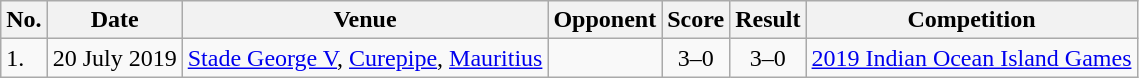<table class="wikitable" style="font-size:100%;">
<tr>
<th>No.</th>
<th>Date</th>
<th>Venue</th>
<th>Opponent</th>
<th>Score</th>
<th>Result</th>
<th>Competition</th>
</tr>
<tr>
<td>1.</td>
<td>20 July 2019</td>
<td><a href='#'>Stade George V</a>, <a href='#'>Curepipe</a>, <a href='#'>Mauritius</a></td>
<td></td>
<td align=center>3–0</td>
<td align=center>3–0</td>
<td><a href='#'>2019 Indian Ocean Island Games</a></td>
</tr>
</table>
